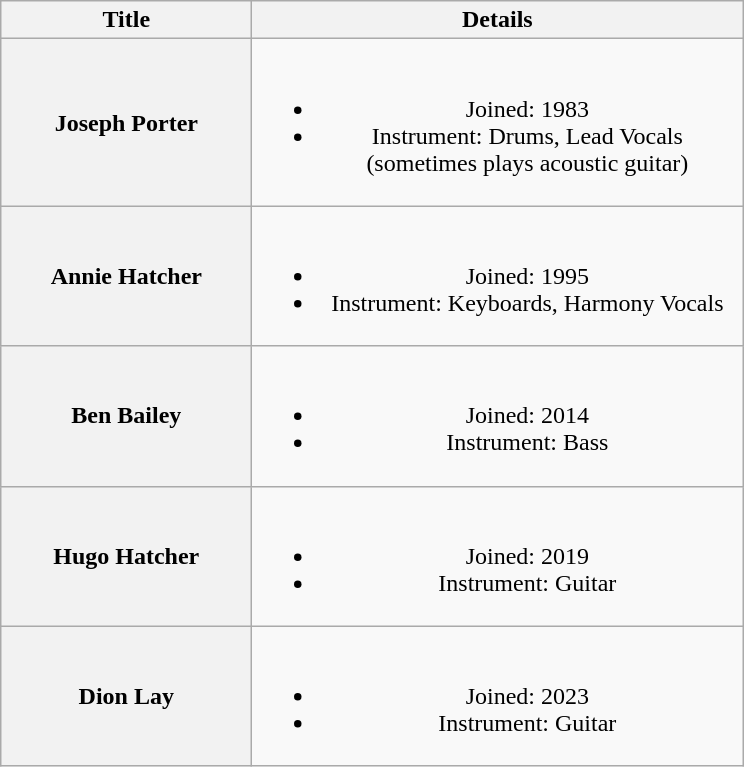<table class="wikitable plainrowheaders" style="text-align:center;">
<tr>
<th scope="col" rowspan="1" style="width:10em;">Title</th>
<th scope="col" rowspan="1" style="width:20em;">Details</th>
</tr>
<tr>
<th scope="row">Joseph Porter</th>
<td><br><ul><li>Joined: 1983</li><li>Instrument: Drums, Lead Vocals (sometimes plays acoustic guitar)</li></ul></td>
</tr>
<tr>
<th scope="row">Annie Hatcher</th>
<td><br><ul><li>Joined: 1995</li><li>Instrument: Keyboards, Harmony Vocals</li></ul></td>
</tr>
<tr>
<th scope="row">Ben Bailey</th>
<td><br><ul><li>Joined: 2014</li><li>Instrument: Bass</li></ul></td>
</tr>
<tr>
<th scope="row">Hugo Hatcher</th>
<td><br><ul><li>Joined: 2019</li><li>Instrument: Guitar</li></ul></td>
</tr>
<tr>
<th scope="row">Dion Lay</th>
<td><br><ul><li>Joined: 2023</li><li>Instrument: Guitar</li></ul></td>
</tr>
</table>
